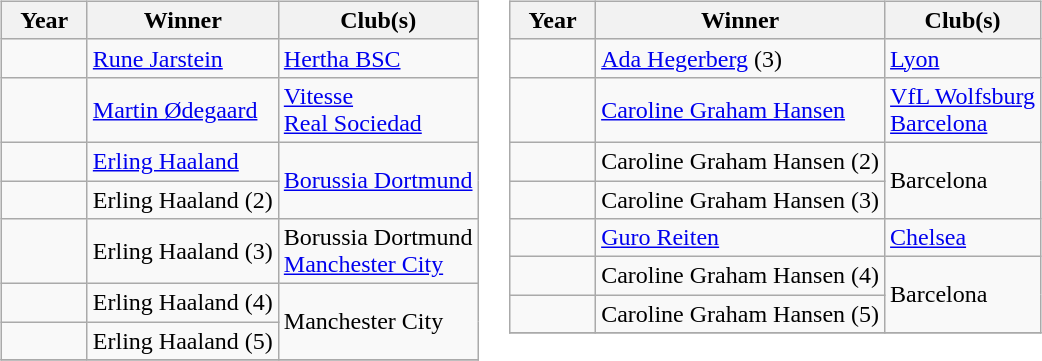<table border="0">
<tr>
<td valign="top"><br><table class="wikitable">
<tr>
<th width="50px">Year</th>
<th>Winner</th>
<th>Club(s)</th>
</tr>
<tr>
<td></td>
<td><a href='#'>Rune Jarstein</a></td>
<td> <a href='#'>Hertha BSC</a></td>
</tr>
<tr>
<td></td>
<td><a href='#'>Martin Ødegaard</a></td>
<td> <a href='#'>Vitesse</a><br> <a href='#'>Real Sociedad</a></td>
</tr>
<tr>
<td></td>
<td><a href='#'>Erling Haaland</a></td>
<td rowspan=2> <a href='#'>Borussia Dortmund</a></td>
</tr>
<tr>
<td></td>
<td>Erling Haaland (2)</td>
</tr>
<tr>
<td></td>
<td>Erling Haaland (3)</td>
<td> Borussia Dortmund<br> <a href='#'>Manchester City</a></td>
</tr>
<tr>
<td></td>
<td>Erling Haaland (4)</td>
<td rowspan=2> Manchester City</td>
</tr>
<tr>
<td></td>
<td>Erling Haaland (5)</td>
</tr>
<tr>
</tr>
</table>
</td>
<td valign="top"><br><table class="wikitable">
<tr>
<th width="50px">Year</th>
<th>Winner</th>
<th>Club(s)</th>
</tr>
<tr>
<td></td>
<td><a href='#'>Ada Hegerberg</a> (3)</td>
<td> <a href='#'>Lyon</a></td>
</tr>
<tr>
<td></td>
<td><a href='#'>Caroline Graham Hansen</a></td>
<td> <a href='#'>VfL Wolfsburg</a><br> <a href='#'>Barcelona</a></td>
</tr>
<tr>
<td></td>
<td>Caroline Graham Hansen (2)</td>
<td rowspan=2> Barcelona</td>
</tr>
<tr>
<td></td>
<td>Caroline Graham Hansen (3)</td>
</tr>
<tr>
<td></td>
<td><a href='#'>Guro Reiten</a></td>
<td> <a href='#'>Chelsea</a></td>
</tr>
<tr>
<td></td>
<td>Caroline Graham Hansen (4)</td>
<td rowspan=2> Barcelona</td>
</tr>
<tr>
<td></td>
<td>Caroline Graham Hansen (5)</td>
</tr>
<tr>
</tr>
</table>
</td>
</tr>
</table>
